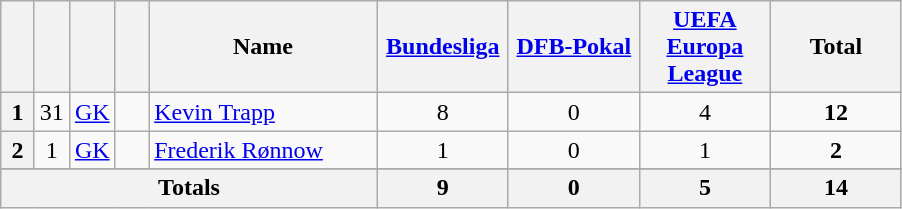<table class="wikitable" style="text-align:center">
<tr>
<th width=15></th>
<th width=15></th>
<th width=15></th>
<th width=15></th>
<th width=145>Name</th>
<th width=80><a href='#'>Bundesliga</a></th>
<th width=80><a href='#'>DFB-Pokal</a></th>
<th width=80><a href='#'>UEFA Europa League</a></th>
<th width=80>Total</th>
</tr>
<tr>
<th rowspan=1>1</th>
<td>31</td>
<td><a href='#'>GK</a></td>
<td></td>
<td align=left><a href='#'>Kevin Trapp</a></td>
<td>8</td>
<td>0</td>
<td>4</td>
<td><strong>12</strong></td>
</tr>
<tr>
<th rowspan=1>2</th>
<td>1</td>
<td><a href='#'>GK</a></td>
<td></td>
<td align=left><a href='#'>Frederik Rønnow</a></td>
<td>1</td>
<td>0</td>
<td>1</td>
<td><strong>2</strong></td>
</tr>
<tr>
</tr>
<tr>
<th colspan=5>Totals</th>
<th>9</th>
<th>0</th>
<th>5</th>
<th>14</th>
</tr>
</table>
